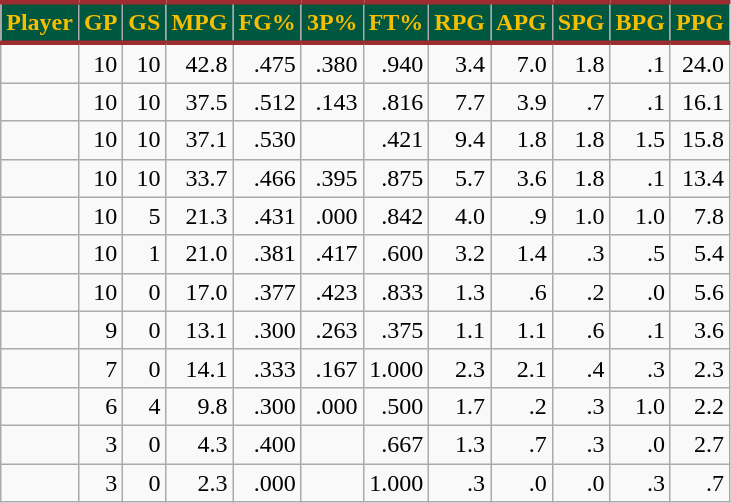<table class="wikitable sortable" style="text-align:right;">
<tr>
<th style="background:#00573F; color:#F6BE00; border-top:#9E2B2F 3px solid; border-bottom:#9E2B2F 3px solid;">Player</th>
<th style="background:#00573F; color:#F6BE00; border-top:#9E2B2F 3px solid; border-bottom:#9E2B2F 3px solid;">GP</th>
<th style="background:#00573F; color:#F6BE00; border-top:#9E2B2F 3px solid; border-bottom:#9E2B2F 3px solid;">GS</th>
<th style="background:#00573F; color:#F6BE00; border-top:#9E2B2F 3px solid; border-bottom:#9E2B2F 3px solid;">MPG</th>
<th style="background:#00573F; color:#F6BE00; border-top:#9E2B2F 3px solid; border-bottom:#9E2B2F 3px solid;">FG%</th>
<th style="background:#00573F; color:#F6BE00; border-top:#9E2B2F 3px solid; border-bottom:#9E2B2F 3px solid;">3P%</th>
<th style="background:#00573F; color:#F6BE00; border-top:#9E2B2F 3px solid; border-bottom:#9E2B2F 3px solid;">FT%</th>
<th style="background:#00573F; color:#F6BE00; border-top:#9E2B2F 3px solid; border-bottom:#9E2B2F 3px solid;">RPG</th>
<th style="background:#00573F; color:#F6BE00; border-top:#9E2B2F 3px solid; border-bottom:#9E2B2F 3px solid;">APG</th>
<th style="background:#00573F; color:#F6BE00; border-top:#9E2B2F 3px solid; border-bottom:#9E2B2F 3px solid;">SPG</th>
<th style="background:#00573F; color:#F6BE00; border-top:#9E2B2F 3px solid; border-bottom:#9E2B2F 3px solid;">BPG</th>
<th style="background:#00573F; color:#F6BE00; border-top:#9E2B2F 3px solid; border-bottom:#9E2B2F 3px solid;">PPG</th>
</tr>
<tr>
<td style="text-align:left;"></td>
<td>10</td>
<td>10</td>
<td>42.8</td>
<td>.475</td>
<td>.380</td>
<td>.940</td>
<td>3.4</td>
<td>7.0</td>
<td>1.8</td>
<td>.1</td>
<td>24.0</td>
</tr>
<tr>
<td style="text-align:left;"></td>
<td>10</td>
<td>10</td>
<td>37.5</td>
<td>.512</td>
<td>.143</td>
<td>.816</td>
<td>7.7</td>
<td>3.9</td>
<td>.7</td>
<td>.1</td>
<td>16.1</td>
</tr>
<tr>
<td style="text-align:left;"></td>
<td>10</td>
<td>10</td>
<td>37.1</td>
<td>.530</td>
<td></td>
<td>.421</td>
<td>9.4</td>
<td>1.8</td>
<td>1.8</td>
<td>1.5</td>
<td>15.8</td>
</tr>
<tr>
<td style="text-align:left;"></td>
<td>10</td>
<td>10</td>
<td>33.7</td>
<td>.466</td>
<td>.395</td>
<td>.875</td>
<td>5.7</td>
<td>3.6</td>
<td>1.8</td>
<td>.1</td>
<td>13.4</td>
</tr>
<tr>
<td style="text-align:left;"></td>
<td>10</td>
<td>5</td>
<td>21.3</td>
<td>.431</td>
<td>.000</td>
<td>.842</td>
<td>4.0</td>
<td>.9</td>
<td>1.0</td>
<td>1.0</td>
<td>7.8</td>
</tr>
<tr>
<td style="text-align:left;"></td>
<td>10</td>
<td>1</td>
<td>21.0</td>
<td>.381</td>
<td>.417</td>
<td>.600</td>
<td>3.2</td>
<td>1.4</td>
<td>.3</td>
<td>.5</td>
<td>5.4</td>
</tr>
<tr>
<td style="text-align:left;"></td>
<td>10</td>
<td>0</td>
<td>17.0</td>
<td>.377</td>
<td>.423</td>
<td>.833</td>
<td>1.3</td>
<td>.6</td>
<td>.2</td>
<td>.0</td>
<td>5.6</td>
</tr>
<tr>
<td style="text-align:left;"></td>
<td>9</td>
<td>0</td>
<td>13.1</td>
<td>.300</td>
<td>.263</td>
<td>.375</td>
<td>1.1</td>
<td>1.1</td>
<td>.6</td>
<td>.1</td>
<td>3.6</td>
</tr>
<tr>
<td style="text-align:left;"></td>
<td>7</td>
<td>0</td>
<td>14.1</td>
<td>.333</td>
<td>.167</td>
<td>1.000</td>
<td>2.3</td>
<td>2.1</td>
<td>.4</td>
<td>.3</td>
<td>2.3</td>
</tr>
<tr>
<td style="text-align:left;"></td>
<td>6</td>
<td>4</td>
<td>9.8</td>
<td>.300</td>
<td>.000</td>
<td>.500</td>
<td>1.7</td>
<td>.2</td>
<td>.3</td>
<td>1.0</td>
<td>2.2</td>
</tr>
<tr>
<td style="text-align:left;"></td>
<td>3</td>
<td>0</td>
<td>4.3</td>
<td>.400</td>
<td></td>
<td>.667</td>
<td>1.3</td>
<td>.7</td>
<td>.3</td>
<td>.0</td>
<td>2.7</td>
</tr>
<tr>
<td style="text-align:left;"></td>
<td>3</td>
<td>0</td>
<td>2.3</td>
<td>.000</td>
<td></td>
<td>1.000</td>
<td>.3</td>
<td>.0</td>
<td>.0</td>
<td>.3</td>
<td>.7</td>
</tr>
</table>
